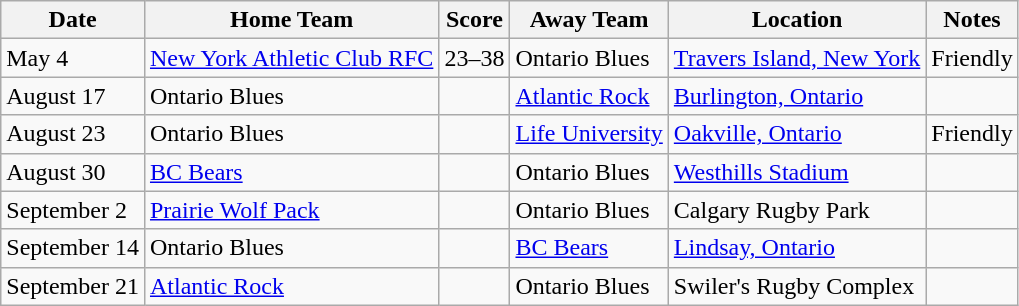<table class="wikitable">
<tr>
<th>Date</th>
<th>Home Team</th>
<th>Score</th>
<th>Away Team</th>
<th>Location</th>
<th>Notes</th>
</tr>
<tr>
<td>May 4</td>
<td><a href='#'>New York Athletic Club RFC</a></td>
<td>23–38</td>
<td>Ontario Blues</td>
<td><a href='#'>Travers Island, New York</a></td>
<td>Friendly</td>
</tr>
<tr>
<td>August 17</td>
<td>Ontario Blues</td>
<td></td>
<td><a href='#'>Atlantic Rock</a></td>
<td><a href='#'>Burlington, Ontario</a></td>
<td></td>
</tr>
<tr>
<td>August 23</td>
<td>Ontario Blues</td>
<td></td>
<td><a href='#'>Life University</a></td>
<td><a href='#'>Oakville, Ontario</a></td>
<td>Friendly</td>
</tr>
<tr>
<td>August 30</td>
<td><a href='#'>BC Bears</a></td>
<td></td>
<td>Ontario Blues</td>
<td><a href='#'>Westhills Stadium</a></td>
<td></td>
</tr>
<tr>
<td>September 2</td>
<td><a href='#'>Prairie Wolf Pack</a></td>
<td></td>
<td>Ontario Blues</td>
<td>Calgary Rugby Park</td>
<td></td>
</tr>
<tr>
<td>September 14</td>
<td>Ontario Blues</td>
<td></td>
<td><a href='#'>BC Bears</a></td>
<td><a href='#'>Lindsay, Ontario</a></td>
<td></td>
</tr>
<tr>
<td>September 21</td>
<td><a href='#'>Atlantic Rock</a></td>
<td></td>
<td>Ontario Blues</td>
<td>Swiler's Rugby Complex</td>
<td></td>
</tr>
</table>
